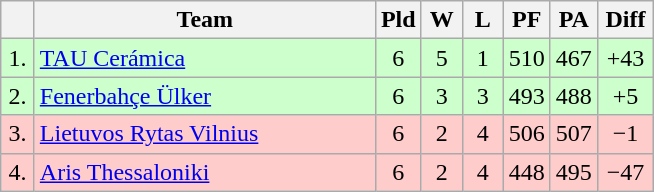<table class=wikitable style="text-align:center">
<tr>
<th width=15></th>
<th width=220>Team</th>
<th width=20>Pld</th>
<th width=20>W</th>
<th width=20>L</th>
<th width=20>PF</th>
<th width=20>PA</th>
<th width=30>Diff</th>
</tr>
<tr style="background: #ccffcc;">
<td>1.</td>
<td align=left> <a href='#'>TAU Cerámica</a></td>
<td>6</td>
<td>5</td>
<td>1</td>
<td>510</td>
<td>467</td>
<td>+43</td>
</tr>
<tr style="background: #ccffcc;">
<td>2.</td>
<td align=left> <a href='#'>Fenerbahçe Ülker</a></td>
<td>6</td>
<td>3</td>
<td>3</td>
<td>493</td>
<td>488</td>
<td>+5</td>
</tr>
<tr style="background: #ffcccc;">
<td>3.</td>
<td align=left> <a href='#'>Lietuvos Rytas Vilnius</a></td>
<td>6</td>
<td>2</td>
<td>4</td>
<td>506</td>
<td>507</td>
<td>−1</td>
</tr>
<tr style="background: #ffcccc;">
<td>4.</td>
<td align=left> <a href='#'>Aris Thessaloniki</a></td>
<td>6</td>
<td>2</td>
<td>4</td>
<td>448</td>
<td>495</td>
<td>−47</td>
</tr>
</table>
